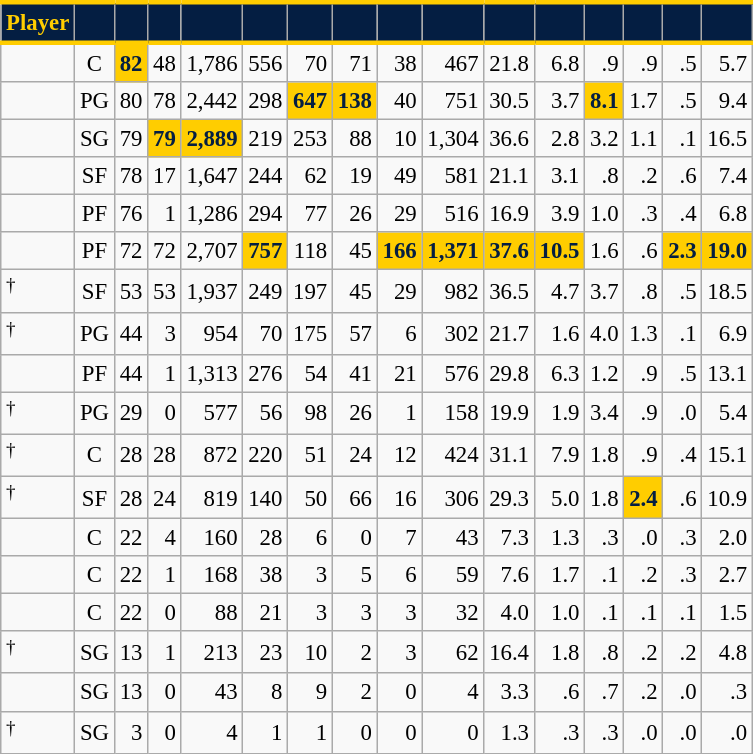<table class="wikitable sortable" style="font-size: 95%; text-align:right;">
<tr>
<th style="background:#041E42; color:#FFCD00; border-top:#FFCD00 3px solid; border-bottom:#FFCD00 3px solid;">Player</th>
<th style="background:#041E42; color:#FFCD00; border-top:#FFCD00 3px solid; border-bottom:#FFCD00 3px solid;"></th>
<th style="background:#041E42; color:#FFCD00; border-top:#FFCD00 3px solid; border-bottom:#FFCD00 3px solid;"></th>
<th style="background:#041E42; color:#FFCD00; border-top:#FFCD00 3px solid; border-bottom:#FFCD00 3px solid;"></th>
<th style="background:#041E42; color:#FFCD00; border-top:#FFCD00 3px solid; border-bottom:#FFCD00 3px solid;"></th>
<th style="background:#041E42; color:#FFCD00; border-top:#FFCD00 3px solid; border-bottom:#FFCD00 3px solid;"></th>
<th style="background:#041E42; color:#FFCD00; border-top:#FFCD00 3px solid; border-bottom:#FFCD00 3px solid;"></th>
<th style="background:#041E42; color:#FFCD00; border-top:#FFCD00 3px solid; border-bottom:#FFCD00 3px solid;"></th>
<th style="background:#041E42; color:#FFCD00; border-top:#FFCD00 3px solid; border-bottom:#FFCD00 3px solid;"></th>
<th style="background:#041E42; color:#FFCD00; border-top:#FFCD00 3px solid; border-bottom:#FFCD00 3px solid;"></th>
<th style="background:#041E42; color:#FFCD00; border-top:#FFCD00 3px solid; border-bottom:#FFCD00 3px solid;"></th>
<th style="background:#041E42; color:#FFCD00; border-top:#FFCD00 3px solid; border-bottom:#FFCD00 3px solid;"></th>
<th style="background:#041E42; color:#FFCD00; border-top:#FFCD00 3px solid; border-bottom:#FFCD00 3px solid;"></th>
<th style="background:#041E42; color:#FFCD00; border-top:#FFCD00 3px solid; border-bottom:#FFCD00 3px solid;"></th>
<th style="background:#041E42; color:#FFCD00; border-top:#FFCD00 3px solid; border-bottom:#FFCD00 3px solid;"></th>
<th style="background:#041E42; color:#FFCD00; border-top:#FFCD00 3px solid; border-bottom:#FFCD00 3px solid;"></th>
</tr>
<tr>
<td style="text-align:left;"></td>
<td style="text-align:center;">C</td>
<td style="background:#FFCD00; color:#041E42;"><strong>82</strong></td>
<td>48</td>
<td>1,786</td>
<td>556</td>
<td>70</td>
<td>71</td>
<td>38</td>
<td>467</td>
<td>21.8</td>
<td>6.8</td>
<td>.9</td>
<td>.9</td>
<td>.5</td>
<td>5.7</td>
</tr>
<tr>
<td style="text-align:left;"></td>
<td style="text-align:center;">PG</td>
<td>80</td>
<td>78</td>
<td>2,442</td>
<td>298</td>
<td style="background:#FFCD00; color:#041E42;"><strong>647</strong></td>
<td style="background:#FFCD00; color:#041E42;"><strong>138</strong></td>
<td>40</td>
<td>751</td>
<td>30.5</td>
<td>3.7</td>
<td style="background:#FFCD00; color:#041E42;"><strong>8.1</strong></td>
<td>1.7</td>
<td>.5</td>
<td>9.4</td>
</tr>
<tr>
<td style="text-align:left;"></td>
<td style="text-align:center;">SG</td>
<td>79</td>
<td style="background:#FFCD00; color:#041E42;"><strong>79</strong></td>
<td style="background:#FFCD00; color:#041E42;"><strong>2,889</strong></td>
<td>219</td>
<td>253</td>
<td>88</td>
<td>10</td>
<td>1,304</td>
<td>36.6</td>
<td>2.8</td>
<td>3.2</td>
<td>1.1</td>
<td>.1</td>
<td>16.5</td>
</tr>
<tr>
<td style="text-align:left;"></td>
<td style="text-align:center;">SF</td>
<td>78</td>
<td>17</td>
<td>1,647</td>
<td>244</td>
<td>62</td>
<td>19</td>
<td>49</td>
<td>581</td>
<td>21.1</td>
<td>3.1</td>
<td>.8</td>
<td>.2</td>
<td>.6</td>
<td>7.4</td>
</tr>
<tr>
<td style="text-align:left;"></td>
<td style="text-align:center;">PF</td>
<td>76</td>
<td>1</td>
<td>1,286</td>
<td>294</td>
<td>77</td>
<td>26</td>
<td>29</td>
<td>516</td>
<td>16.9</td>
<td>3.9</td>
<td>1.0</td>
<td>.3</td>
<td>.4</td>
<td>6.8</td>
</tr>
<tr>
<td style="text-align:left;"></td>
<td style="text-align:center;">PF</td>
<td>72</td>
<td>72</td>
<td>2,707</td>
<td style="background:#FFCD00; color:#041E42;"><strong>757</strong></td>
<td>118</td>
<td>45</td>
<td style="background:#FFCD00; color:#041E42;"><strong>166</strong></td>
<td style="background:#FFCD00; color:#041E42;"><strong>1,371</strong></td>
<td style="background:#FFCD00; color:#041E42;"><strong>37.6</strong></td>
<td style="background:#FFCD00; color:#041E42;"><strong>10.5</strong></td>
<td>1.6</td>
<td>.6</td>
<td style="background:#FFCD00; color:#041E42;"><strong>2.3</strong></td>
<td style="background:#FFCD00; color:#041E42;"><strong>19.0</strong></td>
</tr>
<tr>
<td style="text-align:left;"><sup>†</sup></td>
<td style="text-align:center;">SF</td>
<td>53</td>
<td>53</td>
<td>1,937</td>
<td>249</td>
<td>197</td>
<td>45</td>
<td>29</td>
<td>982</td>
<td>36.5</td>
<td>4.7</td>
<td>3.7</td>
<td>.8</td>
<td>.5</td>
<td>18.5</td>
</tr>
<tr>
<td style="text-align:left;"><sup>†</sup></td>
<td style="text-align:center;">PG</td>
<td>44</td>
<td>3</td>
<td>954</td>
<td>70</td>
<td>175</td>
<td>57</td>
<td>6</td>
<td>302</td>
<td>21.7</td>
<td>1.6</td>
<td>4.0</td>
<td>1.3</td>
<td>.1</td>
<td>6.9</td>
</tr>
<tr>
<td style="text-align:left;"></td>
<td style="text-align:center;">PF</td>
<td>44</td>
<td>1</td>
<td>1,313</td>
<td>276</td>
<td>54</td>
<td>41</td>
<td>21</td>
<td>576</td>
<td>29.8</td>
<td>6.3</td>
<td>1.2</td>
<td>.9</td>
<td>.5</td>
<td>13.1</td>
</tr>
<tr>
<td style="text-align:left;"><sup>†</sup></td>
<td style="text-align:center;">PG</td>
<td>29</td>
<td>0</td>
<td>577</td>
<td>56</td>
<td>98</td>
<td>26</td>
<td>1</td>
<td>158</td>
<td>19.9</td>
<td>1.9</td>
<td>3.4</td>
<td>.9</td>
<td>.0</td>
<td>5.4</td>
</tr>
<tr>
<td style="text-align:left;"><sup>†</sup></td>
<td style="text-align:center;">C</td>
<td>28</td>
<td>28</td>
<td>872</td>
<td>220</td>
<td>51</td>
<td>24</td>
<td>12</td>
<td>424</td>
<td>31.1</td>
<td>7.9</td>
<td>1.8</td>
<td>.9</td>
<td>.4</td>
<td>15.1</td>
</tr>
<tr>
<td style="text-align:left;"><sup>†</sup></td>
<td style="text-align:center;">SF</td>
<td>28</td>
<td>24</td>
<td>819</td>
<td>140</td>
<td>50</td>
<td>66</td>
<td>16</td>
<td>306</td>
<td>29.3</td>
<td>5.0</td>
<td>1.8</td>
<td style="background:#FFCD00; color:#041E42;"><strong>2.4</strong></td>
<td>.6</td>
<td>10.9</td>
</tr>
<tr>
<td style="text-align:left;"></td>
<td style="text-align:center;">C</td>
<td>22</td>
<td>4</td>
<td>160</td>
<td>28</td>
<td>6</td>
<td>0</td>
<td>7</td>
<td>43</td>
<td>7.3</td>
<td>1.3</td>
<td>.3</td>
<td>.0</td>
<td>.3</td>
<td>2.0</td>
</tr>
<tr>
<td style="text-align:left;"></td>
<td style="text-align:center;">C</td>
<td>22</td>
<td>1</td>
<td>168</td>
<td>38</td>
<td>3</td>
<td>5</td>
<td>6</td>
<td>59</td>
<td>7.6</td>
<td>1.7</td>
<td>.1</td>
<td>.2</td>
<td>.3</td>
<td>2.7</td>
</tr>
<tr>
<td style="text-align:left;"></td>
<td style="text-align:center;">C</td>
<td>22</td>
<td>0</td>
<td>88</td>
<td>21</td>
<td>3</td>
<td>3</td>
<td>3</td>
<td>32</td>
<td>4.0</td>
<td>1.0</td>
<td>.1</td>
<td>.1</td>
<td>.1</td>
<td>1.5</td>
</tr>
<tr>
<td style="text-align:left;"><sup>†</sup></td>
<td style="text-align:center;">SG</td>
<td>13</td>
<td>1</td>
<td>213</td>
<td>23</td>
<td>10</td>
<td>2</td>
<td>3</td>
<td>62</td>
<td>16.4</td>
<td>1.8</td>
<td>.8</td>
<td>.2</td>
<td>.2</td>
<td>4.8</td>
</tr>
<tr>
<td style="text-align:left;"></td>
<td style="text-align:center;">SG</td>
<td>13</td>
<td>0</td>
<td>43</td>
<td>8</td>
<td>9</td>
<td>2</td>
<td>0</td>
<td>4</td>
<td>3.3</td>
<td>.6</td>
<td>.7</td>
<td>.2</td>
<td>.0</td>
<td>.3</td>
</tr>
<tr>
<td style="text-align:left;"><sup>†</sup></td>
<td style="text-align:center;">SG</td>
<td>3</td>
<td>0</td>
<td>4</td>
<td>1</td>
<td>1</td>
<td>0</td>
<td>0</td>
<td>0</td>
<td>1.3</td>
<td>.3</td>
<td>.3</td>
<td>.0</td>
<td>.0</td>
<td>.0</td>
</tr>
</table>
